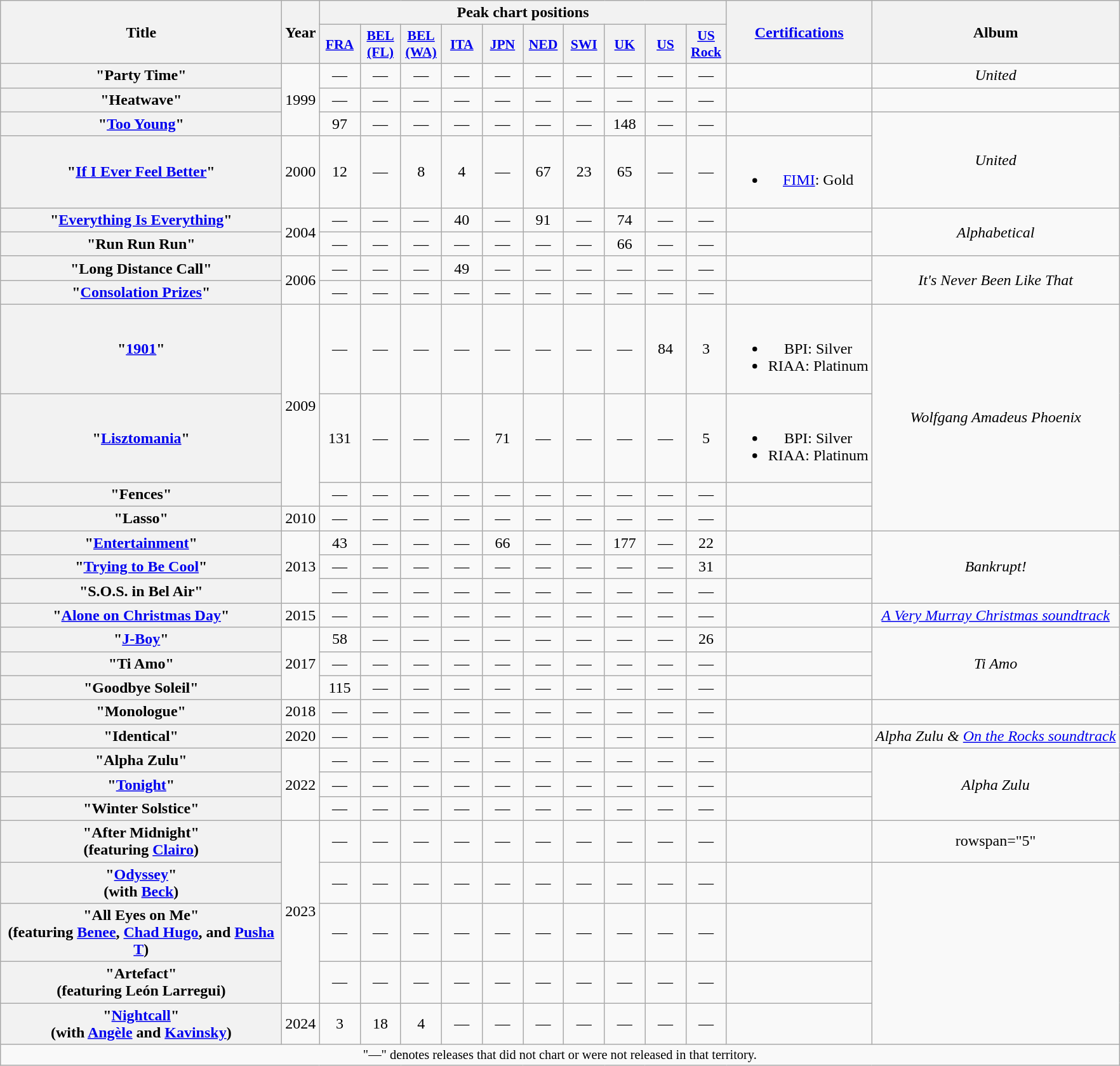<table class="wikitable plainrowheaders" style="text-align:center;">
<tr>
<th scope="col" rowspan="2" style="width:18em;">Title</th>
<th scope="col" rowspan="2" style="width:1em;">Year</th>
<th scope="col" colspan="10">Peak chart positions</th>
<th scope="col" rowspan="2"><a href='#'>Certifications</a></th>
<th scope="col" rowspan="2">Album</th>
</tr>
<tr>
<th scope="col" style="width:2.5em;font-size:90%;"><a href='#'>FRA</a><br></th>
<th scope="col" style="width:2.5em;font-size:90%;"><a href='#'>BEL<br>(FL)</a><br></th>
<th scope="col" style="width:2.5em;font-size:90%;"><a href='#'>BEL<br>(WA)</a><br></th>
<th scope="col" style="width:2.5em;font-size:90%;"><a href='#'>ITA</a><br></th>
<th scope="col" style="width:2.5em;font-size:90%;"><a href='#'>JPN</a><br></th>
<th scope="col" style="width:2.5em;font-size:90%;"><a href='#'>NED</a><br></th>
<th scope="col" style="width:2.5em;font-size:90%;"><a href='#'>SWI</a><br></th>
<th scope="col" style="width:2.5em;font-size:90%;"><a href='#'>UK</a><br></th>
<th scope="col" style="width:2.5em;font-size:90%;"><a href='#'>US</a><br></th>
<th scope="col" style="width:2.5em;font-size:90%;"><a href='#'>US<br>Rock</a><br></th>
</tr>
<tr>
<th scope="row">"Party Time"</th>
<td rowspan="3">1999</td>
<td>—</td>
<td>—</td>
<td>—</td>
<td>—</td>
<td>—</td>
<td>—</td>
<td>—</td>
<td>—</td>
<td>—</td>
<td>—</td>
<td></td>
<td><em>United</em></td>
</tr>
<tr>
<th scope="row">"Heatwave"</th>
<td>—</td>
<td>—</td>
<td>—</td>
<td>—</td>
<td>—</td>
<td>—</td>
<td>—</td>
<td>—</td>
<td>—</td>
<td>—</td>
<td></td>
<td></td>
</tr>
<tr>
<th scope="row">"<a href='#'>Too Young</a>"</th>
<td>97</td>
<td>—</td>
<td>—</td>
<td>—</td>
<td>—</td>
<td>—</td>
<td>—</td>
<td>148</td>
<td>—</td>
<td>—</td>
<td></td>
<td rowspan="2"><em>United</em></td>
</tr>
<tr>
<th scope="row">"<a href='#'>If I Ever Feel Better</a>"</th>
<td>2000</td>
<td>12</td>
<td>—</td>
<td>8</td>
<td>4</td>
<td>—</td>
<td>67</td>
<td>23</td>
<td>65</td>
<td>—</td>
<td>—</td>
<td><br><ul><li><a href='#'>FIMI</a>: Gold</li></ul></td>
</tr>
<tr>
<th scope="row">"<a href='#'>Everything Is Everything</a>"</th>
<td rowspan="2">2004</td>
<td>—</td>
<td>—</td>
<td>—</td>
<td>40</td>
<td>—</td>
<td>91</td>
<td>—</td>
<td>74</td>
<td>—</td>
<td>—</td>
<td></td>
<td rowspan="2"><em>Alphabetical</em></td>
</tr>
<tr>
<th scope="row">"Run Run Run"</th>
<td>—</td>
<td>—</td>
<td>—</td>
<td>—</td>
<td>—</td>
<td>—</td>
<td>—</td>
<td>66</td>
<td>—</td>
<td>—</td>
<td></td>
</tr>
<tr>
<th scope="row">"Long Distance Call"</th>
<td rowspan="2">2006</td>
<td>—</td>
<td>—</td>
<td>—</td>
<td>49</td>
<td>—</td>
<td>—</td>
<td>—</td>
<td>—</td>
<td>—</td>
<td>—</td>
<td></td>
<td rowspan="2"><em>It's Never Been Like That</em></td>
</tr>
<tr>
<th scope="row">"<a href='#'>Consolation Prizes</a>"</th>
<td>—</td>
<td>—</td>
<td>—</td>
<td>—</td>
<td>—</td>
<td>—</td>
<td>—</td>
<td>—</td>
<td>—</td>
<td>—</td>
<td></td>
</tr>
<tr>
<th scope="row">"<a href='#'>1901</a>"</th>
<td rowspan="3">2009</td>
<td>—</td>
<td>—</td>
<td>—</td>
<td>—</td>
<td>—</td>
<td>—</td>
<td>—</td>
<td>—</td>
<td>84</td>
<td>3</td>
<td><br><ul><li>BPI: Silver</li><li>RIAA: Platinum</li></ul></td>
<td rowspan="4"><em>Wolfgang Amadeus Phoenix</em></td>
</tr>
<tr>
<th scope="row">"<a href='#'>Lisztomania</a>"</th>
<td>131</td>
<td>—</td>
<td>—</td>
<td>—</td>
<td>71</td>
<td>—</td>
<td>—</td>
<td>—</td>
<td>—</td>
<td>5</td>
<td><br><ul><li>BPI: Silver</li><li>RIAA: Platinum</li></ul></td>
</tr>
<tr>
<th scope="row">"Fences"</th>
<td>—</td>
<td>—</td>
<td>—</td>
<td>—</td>
<td>—</td>
<td>—</td>
<td>—</td>
<td>—</td>
<td>—</td>
<td>—</td>
<td></td>
</tr>
<tr>
<th scope="row">"Lasso"</th>
<td>2010</td>
<td>—</td>
<td>—</td>
<td>—</td>
<td>—</td>
<td>—</td>
<td>—</td>
<td>—</td>
<td>—</td>
<td>—</td>
<td>—</td>
<td></td>
</tr>
<tr>
<th scope="row">"<a href='#'>Entertainment</a>"</th>
<td rowspan="3">2013</td>
<td>43</td>
<td>—</td>
<td>—</td>
<td>—</td>
<td>66</td>
<td>—</td>
<td>—</td>
<td>177</td>
<td>—</td>
<td>22</td>
<td></td>
<td rowspan="3"><em>Bankrupt!</em></td>
</tr>
<tr>
<th scope="row">"<a href='#'>Trying to Be Cool</a>"</th>
<td>—</td>
<td>—</td>
<td>—</td>
<td>—</td>
<td>—</td>
<td>—</td>
<td>—</td>
<td>—</td>
<td>—</td>
<td>31</td>
<td></td>
</tr>
<tr>
<th scope="row">"S.O.S. in Bel Air"</th>
<td>—</td>
<td>—</td>
<td>—</td>
<td>—</td>
<td>—</td>
<td>—</td>
<td>—</td>
<td>—</td>
<td>—</td>
<td>—</td>
<td></td>
</tr>
<tr>
<th scope="row">"<a href='#'>Alone on Christmas Day</a>"<br></th>
<td style="text-align:center;">2015</td>
<td>—</td>
<td>—</td>
<td>—</td>
<td>—</td>
<td>—</td>
<td>—</td>
<td>—</td>
<td>—</td>
<td>—</td>
<td>—</td>
<td></td>
<td align="center"><em><a href='#'>A Very Murray Christmas soundtrack</a></em></td>
</tr>
<tr>
<th scope="row">"<a href='#'>J-Boy</a>"</th>
<td rowspan="3">2017</td>
<td>58</td>
<td>—</td>
<td>—</td>
<td>—</td>
<td>—</td>
<td>—</td>
<td>—</td>
<td>—</td>
<td>—</td>
<td>26</td>
<td></td>
<td rowspan="3"><em>Ti Amo</em></td>
</tr>
<tr>
<th scope="row">"Ti Amo"</th>
<td>—</td>
<td>—</td>
<td>—</td>
<td>—</td>
<td>—</td>
<td>—</td>
<td>—</td>
<td>—</td>
<td>—</td>
<td>—</td>
<td></td>
</tr>
<tr>
<th scope="row">"Goodbye Soleil"</th>
<td>115</td>
<td>—</td>
<td>—</td>
<td>—</td>
<td>—</td>
<td>—</td>
<td>—</td>
<td>—</td>
<td>—</td>
<td>—</td>
<td></td>
</tr>
<tr>
<th scope="row">"Monologue"</th>
<td>2018</td>
<td>—</td>
<td>—</td>
<td>—</td>
<td>—</td>
<td>—</td>
<td>—</td>
<td>—</td>
<td>—</td>
<td>—</td>
<td>—</td>
<td></td>
<td></td>
</tr>
<tr>
<th scope="row">"Identical"</th>
<td>2020</td>
<td>—</td>
<td>—</td>
<td>—</td>
<td>—</td>
<td>—</td>
<td>—</td>
<td>—</td>
<td>—</td>
<td>—</td>
<td>—</td>
<td></td>
<td align="center"><em>Alpha Zulu & <a href='#'>On the Rocks soundtrack</a></em></td>
</tr>
<tr>
<th scope="row">"Alpha Zulu"</th>
<td rowspan="3">2022</td>
<td>—</td>
<td>—</td>
<td>—</td>
<td>—</td>
<td>—</td>
<td>—</td>
<td>—</td>
<td>—</td>
<td>—</td>
<td>—</td>
<td></td>
<td rowspan="3"><em>Alpha Zulu</em></td>
</tr>
<tr>
<th scope="row">"<a href='#'>Tonight</a>"<br></th>
<td>—</td>
<td>—</td>
<td>—</td>
<td>—</td>
<td>—</td>
<td>—</td>
<td>—</td>
<td>—</td>
<td>—</td>
<td>—</td>
<td></td>
</tr>
<tr>
<th scope="row">"Winter Solstice"</th>
<td>—</td>
<td>—</td>
<td>—</td>
<td>—</td>
<td>—</td>
<td>—</td>
<td>—</td>
<td>—</td>
<td>—</td>
<td>—</td>
<td></td>
</tr>
<tr>
<th scope="row">"After Midnight"<br><span>(featuring <a href='#'>Clairo</a>)</span></th>
<td rowspan="4">2023</td>
<td>—</td>
<td>—</td>
<td>—</td>
<td>—</td>
<td>—</td>
<td>—</td>
<td>—</td>
<td>—</td>
<td>—</td>
<td>—</td>
<td></td>
<td>rowspan="5" </td>
</tr>
<tr>
<th scope="row">"<a href='#'>Odyssey</a>"<br><span>(with <a href='#'>Beck</a>)</span></th>
<td>—</td>
<td>—</td>
<td>—</td>
<td>—</td>
<td>—</td>
<td>—</td>
<td>—</td>
<td>—</td>
<td>—</td>
<td>—</td>
<td></td>
</tr>
<tr>
<th scope="row">"All Eyes on Me" <br><span>(featuring <a href='#'>Benee</a>, <a href='#'>Chad Hugo</a>, and <a href='#'>Pusha T</a>)</span></th>
<td>—</td>
<td>—</td>
<td>—</td>
<td>—</td>
<td>—</td>
<td>—</td>
<td>—</td>
<td>—</td>
<td>—</td>
<td>—</td>
<td></td>
</tr>
<tr>
<th scope="row">"Artefact"<br><span>(featuring León Larregui)</span></th>
<td>—</td>
<td>—</td>
<td>—</td>
<td>—</td>
<td>—</td>
<td>—</td>
<td>—</td>
<td>—</td>
<td>—</td>
<td>—</td>
<td></td>
</tr>
<tr>
<th scope="row">"<a href='#'>Nightcall</a>"<br><span>(with <a href='#'>Angèle</a> and <a href='#'>Kavinsky</a>)</span></th>
<td>2024</td>
<td>3</td>
<td>18</td>
<td>4</td>
<td>—</td>
<td>—</td>
<td>—</td>
<td>—</td>
<td>—</td>
<td>—</td>
<td>—</td>
<td></td>
</tr>
<tr>
<td colspan="15" style="font-size: 85%">"—" denotes releases that did not chart or were not released in that territory.</td>
</tr>
</table>
